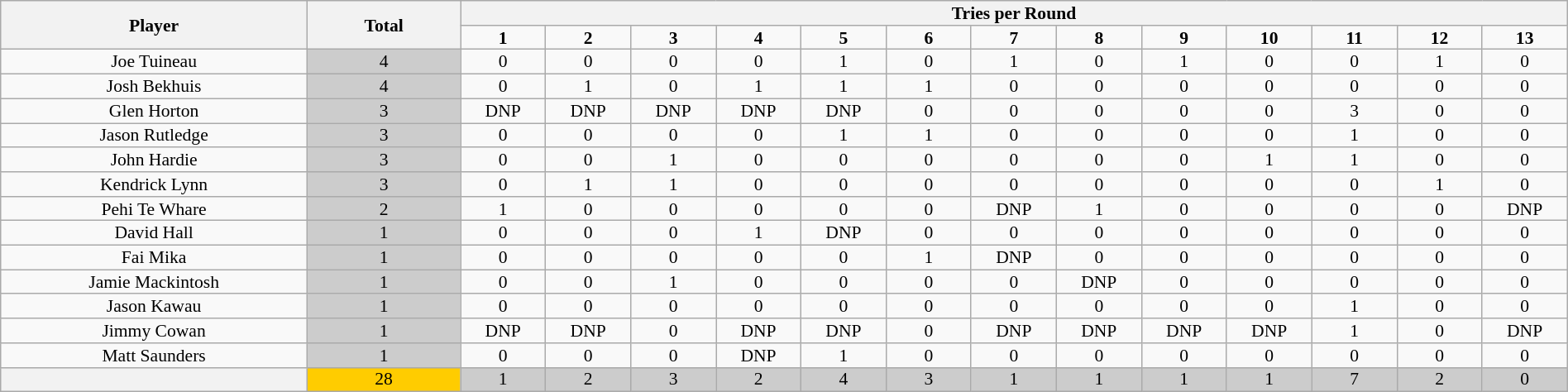<table class="wikitable" style="text-align:center; line-height: 90%; font-size:90%;" width=100%>
<tr>
<th rowspan=2 width=18%>Player</th>
<th rowspan=2 width=9%>Total</th>
<th colspan=13>Tries per Round</th>
</tr>
<tr>
<td width=5%><strong>1</strong></td>
<td width=5%><strong>2</strong></td>
<td width=5%><strong>3</strong></td>
<td width=5%><strong>4</strong></td>
<td width=5%><strong>5</strong></td>
<td width=5%><strong>6</strong></td>
<td width=5%><strong>7</strong></td>
<td width=5%><strong>8</strong></td>
<td width=5%><strong>9</strong></td>
<td width=5%><strong>10</strong></td>
<td width=5%><strong>11</strong></td>
<td width=5%><strong>12</strong></td>
<td width=5%><strong>13</strong></td>
</tr>
<tr>
<td>Joe Tuineau</td>
<td bgcolor=#cccccc>4</td>
<td>0</td>
<td>0</td>
<td>0</td>
<td>0</td>
<td>1</td>
<td>0</td>
<td>1</td>
<td>0</td>
<td>1</td>
<td>0</td>
<td>0</td>
<td>1</td>
<td>0</td>
</tr>
<tr>
<td>Josh Bekhuis</td>
<td bgcolor=#cccccc>4</td>
<td>0</td>
<td>1</td>
<td>0</td>
<td>1</td>
<td>1</td>
<td>1</td>
<td>0</td>
<td>0</td>
<td>0</td>
<td>0</td>
<td>0</td>
<td>0</td>
<td>0</td>
</tr>
<tr>
<td>Glen Horton</td>
<td bgcolor=#cccccc>3</td>
<td>DNP</td>
<td>DNP</td>
<td>DNP</td>
<td>DNP</td>
<td>DNP</td>
<td>0</td>
<td>0</td>
<td>0</td>
<td>0</td>
<td>0</td>
<td>3</td>
<td>0</td>
<td>0</td>
</tr>
<tr>
<td>Jason Rutledge</td>
<td bgcolor=#cccccc>3</td>
<td>0</td>
<td>0</td>
<td>0</td>
<td>0</td>
<td>1</td>
<td>1</td>
<td>0</td>
<td>0</td>
<td>0</td>
<td>0</td>
<td>1</td>
<td>0</td>
<td>0</td>
</tr>
<tr>
<td>John Hardie</td>
<td bgcolor=#cccccc>3</td>
<td>0</td>
<td>0</td>
<td>1</td>
<td>0</td>
<td>0</td>
<td>0</td>
<td>0</td>
<td>0</td>
<td>0</td>
<td>1</td>
<td>1</td>
<td>0</td>
<td>0</td>
</tr>
<tr>
<td>Kendrick Lynn</td>
<td bgcolor=#cccccc>3</td>
<td>0</td>
<td>1</td>
<td>1</td>
<td>0</td>
<td>0</td>
<td>0</td>
<td>0</td>
<td>0</td>
<td>0</td>
<td>0</td>
<td>0</td>
<td>1</td>
<td>0</td>
</tr>
<tr>
<td>Pehi Te Whare</td>
<td bgcolor=#cccccc>2</td>
<td>1</td>
<td>0</td>
<td>0</td>
<td>0</td>
<td>0</td>
<td>0</td>
<td>DNP</td>
<td>1</td>
<td>0</td>
<td>0</td>
<td>0</td>
<td>0</td>
<td>DNP</td>
</tr>
<tr>
<td>David Hall</td>
<td bgcolor=#cccccc>1</td>
<td>0</td>
<td>0</td>
<td>0</td>
<td>1</td>
<td>DNP</td>
<td>0</td>
<td>0</td>
<td>0</td>
<td>0</td>
<td>0</td>
<td>0</td>
<td>0</td>
<td>0</td>
</tr>
<tr>
<td>Fai Mika</td>
<td bgcolor=#cccccc>1</td>
<td>0</td>
<td>0</td>
<td>0</td>
<td>0</td>
<td>0</td>
<td>1</td>
<td>DNP</td>
<td>0</td>
<td>0</td>
<td>0</td>
<td>0</td>
<td>0</td>
<td>0</td>
</tr>
<tr>
<td>Jamie Mackintosh</td>
<td bgcolor=#cccccc>1</td>
<td>0</td>
<td>0</td>
<td>1</td>
<td>0</td>
<td>0</td>
<td>0</td>
<td>0</td>
<td>DNP</td>
<td>0</td>
<td>0</td>
<td>0</td>
<td>0</td>
<td>0</td>
</tr>
<tr>
<td>Jason Kawau</td>
<td bgcolor=#cccccc>1</td>
<td>0</td>
<td>0</td>
<td>0</td>
<td>0</td>
<td>0</td>
<td>0</td>
<td>0</td>
<td>0</td>
<td>0</td>
<td>0</td>
<td>1</td>
<td>0</td>
<td>0</td>
</tr>
<tr>
<td>Jimmy Cowan</td>
<td bgcolor=#cccccc>1</td>
<td>DNP</td>
<td>DNP</td>
<td>0</td>
<td>DNP</td>
<td>DNP</td>
<td>0</td>
<td>DNP</td>
<td>DNP</td>
<td>DNP</td>
<td>DNP</td>
<td>1</td>
<td>0</td>
<td>DNP</td>
</tr>
<tr>
<td>Matt Saunders</td>
<td bgcolor=#cccccc>1</td>
<td>0</td>
<td>0</td>
<td>0</td>
<td>DNP</td>
<td>1</td>
<td>0</td>
<td>0</td>
<td>0</td>
<td>0</td>
<td>0</td>
<td>0</td>
<td>0</td>
<td>0</td>
</tr>
<tr>
<th></th>
<td bgcolor=#ffcc00>28</td>
<td bgcolor=#cccccc>1</td>
<td bgcolor=#cccccc>2</td>
<td bgcolor=#cccccc>3</td>
<td bgcolor=#cccccc>2</td>
<td bgcolor=#cccccc>4</td>
<td bgcolor=#cccccc>3</td>
<td bgcolor=#cccccc>1</td>
<td bgcolor=#cccccc>1</td>
<td bgcolor=#cccccc>1</td>
<td bgcolor=#cccccc>1</td>
<td bgcolor=#cccccc>7</td>
<td bgcolor=#cccccc>2</td>
<td bgcolor=#cccccc>0</td>
</tr>
</table>
